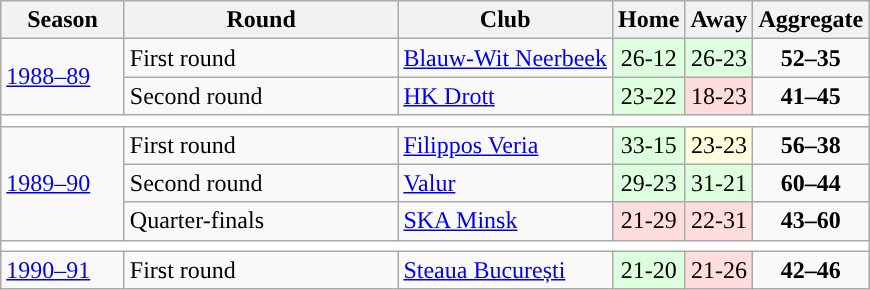<table class="wikitable">
<tr>
<th width=75>Season</th>
<th width=175>Round</th>
<th>Club</th>
<th>Home</th>
<th>Away</th>
<th>Aggregate</th>
</tr>
<tr>
<td rowspan=2><a href='#'>1988–89</a></td>
<td>First round</td>
<td> <a href='#'>Blauw-Wit Neerbeek</a></td>
<td style="text-align:center; background:#dfd;">26-12</td>
<td style="text-align:center; background:#dfd;">26-23</td>
<td style="text-align:center;"><strong>52–35</strong></td>
</tr>
<tr>
<td>Second round</td>
<td> <a href='#'>HK Drott</a></td>
<td style="text-align:center; background:#dfd;">23-22</td>
<td style="text-align:center; background:#fdd;">18-23</td>
<td style="text-align:center;"><strong>41–45</strong></td>
</tr>
<tr>
<td colspan=7 style="text-align: center;" bgcolor=white></td>
</tr>
<tr>
<td rowspan=3><a href='#'>1989–90</a></td>
<td>First round</td>
<td> <a href='#'>Filippos Veria</a></td>
<td style="text-align:center; background:#dfd;">33-15</td>
<td style="text-align:center; background:#ffd;">23-23</td>
<td style="text-align:center;"><strong>56–38</strong></td>
</tr>
<tr>
<td>Second round</td>
<td> <a href='#'>Valur</a></td>
<td style="text-align:center; background:#dfd;">29-23</td>
<td style="text-align:center; background:#dfd;">31-21</td>
<td style="text-align:center;"><strong>60–44</strong></td>
</tr>
<tr>
<td>Quarter-finals</td>
<td> <a href='#'>SKA Minsk</a></td>
<td style="text-align:center; background:#fdd;">21-29</td>
<td style="text-align:center; background:#fdd;">22-31</td>
<td style="text-align:center;"><strong>43–60</strong></td>
</tr>
<tr>
<td colspan=7 style="text-align: center;" bgcolor=white></td>
</tr>
<tr>
<td rowspan=1><a href='#'>1990–91</a></td>
<td>First round</td>
<td> <a href='#'>Steaua București</a></td>
<td style="text-align:center; background:#dfd;">21-20</td>
<td style="text-align:center; background:#fdd;">21-26</td>
<td style="text-align:center;"><strong>42–46</strong></td>
</tr>
</table>
